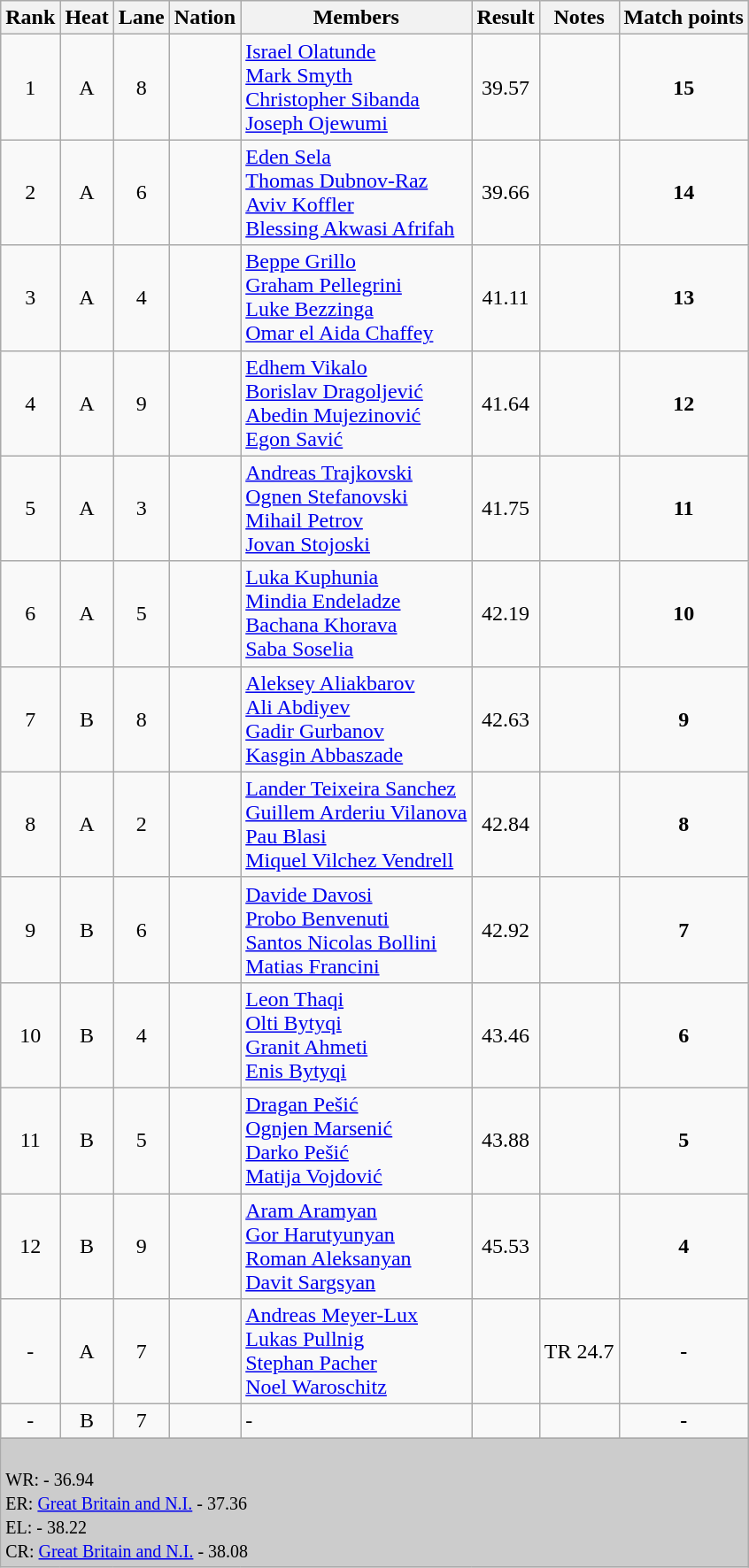<table class="wikitable sortable" style="text-align:left;">
<tr>
<th>Rank</th>
<th>Heat</th>
<th>Lane</th>
<th>Nation</th>
<th>Members</th>
<th>Result</th>
<th>Notes</th>
<th>Match points</th>
</tr>
<tr>
<td align=center>1</td>
<td align=center>A</td>
<td align=center>8</td>
<td></td>
<td><a href='#'>Israel Olatunde</a><br><a href='#'>Mark Smyth</a><br><a href='#'>Christopher Sibanda</a><br><a href='#'>Joseph Ojewumi</a></td>
<td align=center>39.57</td>
<td align=center></td>
<td align=center><strong>15</strong></td>
</tr>
<tr>
<td align=center>2</td>
<td align=center>A</td>
<td align=center>6</td>
<td></td>
<td><a href='#'>Eden Sela</a><br><a href='#'>Thomas Dubnov-Raz</a><br><a href='#'>Aviv Koffler</a><br><a href='#'>Blessing Akwasi Afrifah</a></td>
<td align=center>39.66</td>
<td align=center></td>
<td align=center><strong>14</strong></td>
</tr>
<tr>
<td align=center>3</td>
<td align=center>A</td>
<td align=center>4</td>
<td></td>
<td><a href='#'>Beppe Grillo</a><br><a href='#'>Graham Pellegrini</a><br><a href='#'>Luke Bezzinga</a><br><a href='#'>Omar el Aida Chaffey</a></td>
<td align=center>41.11</td>
<td align=center></td>
<td align=center><strong>13</strong></td>
</tr>
<tr>
<td align=center>4</td>
<td align=center>A</td>
<td align=center>9</td>
<td></td>
<td><a href='#'>Edhem Vikalo</a><br><a href='#'>Borislav Dragoljević</a><br><a href='#'>Abedin Mujezinović</a><br><a href='#'>Egon Savić</a></td>
<td align=center>41.64</td>
<td align=center></td>
<td align=center><strong>12</strong></td>
</tr>
<tr>
<td align=center>5</td>
<td align=center>A</td>
<td align=center>3</td>
<td></td>
<td><a href='#'>Andreas Trajkovski</a><br><a href='#'>Ognen Stefanovski</a><br><a href='#'>Mihail Petrov</a><br><a href='#'>Jovan Stojoski</a></td>
<td align=center>41.75</td>
<td align=center></td>
<td align=center><strong>11</strong></td>
</tr>
<tr>
<td align=center>6</td>
<td align=center>A</td>
<td align=center>5</td>
<td></td>
<td><a href='#'>Luka Kuphunia</a><br><a href='#'>Mindia Endeladze</a><br><a href='#'>Bachana Khorava</a><br><a href='#'>Saba Soselia</a></td>
<td align=center>42.19</td>
<td align=center></td>
<td align=center><strong>10</strong></td>
</tr>
<tr>
<td align=center>7</td>
<td align=center>B</td>
<td align=center>8</td>
<td></td>
<td><a href='#'>Aleksey Aliakbarov</a><br><a href='#'>Ali Abdiyev</a><br><a href='#'>Gadir Gurbanov</a><br><a href='#'>Kasgin Abbaszade</a></td>
<td align=center>42.63</td>
<td align=center></td>
<td align=center><strong>9</strong></td>
</tr>
<tr>
<td align=center>8</td>
<td align=center>A</td>
<td align=center>2</td>
<td></td>
<td><a href='#'>Lander Teixeira Sanchez</a><br><a href='#'>Guillem Arderiu Vilanova</a><br><a href='#'>Pau Blasi</a><br><a href='#'>Miquel Vilchez Vendrell</a></td>
<td align=center>42.84</td>
<td align=center></td>
<td align=center><strong>8</strong></td>
</tr>
<tr>
<td align=center>9</td>
<td align=center>B</td>
<td align=center>6</td>
<td></td>
<td><a href='#'>Davide Davosi</a><br><a href='#'>Probo Benvenuti</a><br><a href='#'>Santos Nicolas Bollini</a><br><a href='#'>Matias Francini</a></td>
<td align=center>42.92</td>
<td align=center></td>
<td align=center><strong>7</strong></td>
</tr>
<tr>
<td align=center>10</td>
<td align=center>B</td>
<td align=center>4</td>
<td></td>
<td><a href='#'>Leon Thaqi</a><br><a href='#'>Olti Bytyqi</a><br><a href='#'>Granit Ahmeti</a><br><a href='#'>Enis Bytyqi</a></td>
<td align=center>43.46</td>
<td align=center></td>
<td align=center><strong>6</strong></td>
</tr>
<tr>
<td align=center>11</td>
<td align=center>B</td>
<td align=center>5</td>
<td></td>
<td><a href='#'>Dragan Pešić</a><br><a href='#'>Ognjen Marsenić</a><br><a href='#'>Darko Pešić</a><br><a href='#'>Matija Vojdović</a></td>
<td align=center>43.88</td>
<td align=center></td>
<td align=center><strong>5</strong></td>
</tr>
<tr>
<td align=center>12</td>
<td align=center>B</td>
<td align=center>9</td>
<td></td>
<td><a href='#'>Aram Aramyan</a><br><a href='#'>Gor Harutyunyan</a><br><a href='#'>Roman Aleksanyan</a><br><a href='#'>Davit Sargsyan</a></td>
<td align=center>45.53</td>
<td align=center></td>
<td align=center><strong>4</strong></td>
</tr>
<tr>
<td align=center>-</td>
<td align=center>A</td>
<td align=center>7</td>
<td></td>
<td><a href='#'>Andreas Meyer-Lux</a><br><a href='#'>Lukas Pullnig</a><br><a href='#'>Stephan Pacher</a><br><a href='#'>Noel Waroschitz</a></td>
<td align=center></td>
<td align=center>TR 24.7</td>
<td align=center><strong>-</strong></td>
</tr>
<tr>
<td align=center>-</td>
<td align=center>B</td>
<td align=center>7</td>
<td></td>
<td>-</td>
<td align=center></td>
<td></td>
<td align=center><strong>-</strong></td>
</tr>
<tr>
<td colspan="8" bgcolor="#cccccc"><br>
<small>WR:   - 36.94<br>ER: <a href='#'>Great Britain and N.I.</a> - 37.36<br></small>
<small>EL:   - 38.22<br>CR:  <a href='#'>Great Britain and N.I.</a> - 38.08</small></td>
</tr>
</table>
